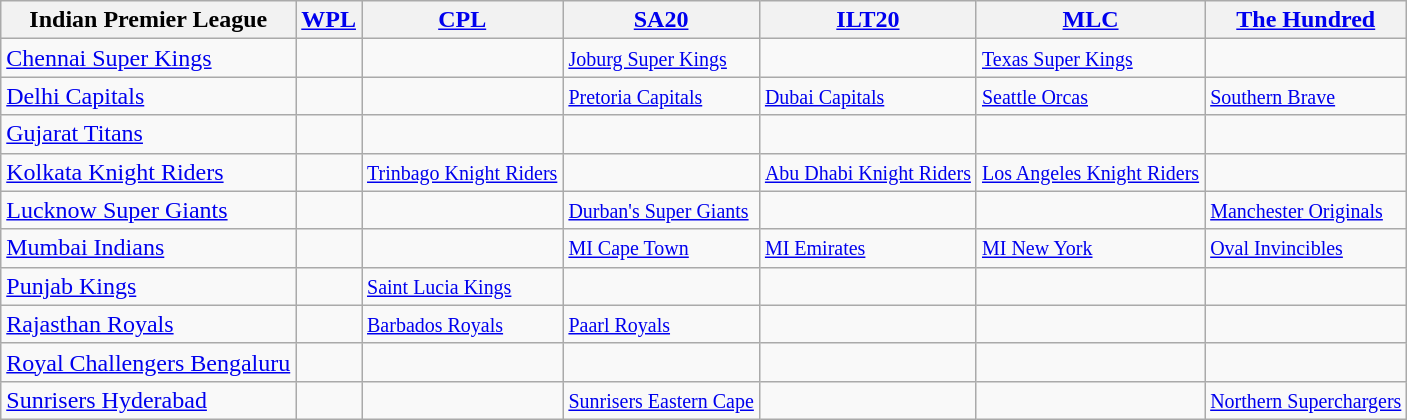<table class="wikitable">
<tr>
<th>Indian Premier League</th>
<th><a href='#'><strong>WPL</strong></a></th>
<th><a href='#'><strong>CPL</strong></a></th>
<th><strong><a href='#'>SA20</a></strong></th>
<th><a href='#'><strong>ILT20</strong></a></th>
<th><a href='#'><strong>MLC</strong></a></th>
<th><a href='#'>The Hundred</a></th>
</tr>
<tr>
<td><a href='#'>Chennai Super Kings</a></td>
<td></td>
<td></td>
<td><a href='#'><small>Joburg Super Kings</small></a></td>
<td></td>
<td><a href='#'><small>Texas Super Kings</small></a></td>
<td></td>
</tr>
<tr>
<td><a href='#'>Delhi Capitals</a></td>
<td></td>
<td></td>
<td><a href='#'><small>Pretoria Capitals</small></a></td>
<td><a href='#'><small>Dubai Capitals</small></a></td>
<td><a href='#'><small>Seattle Orcas</small></a></td>
<td><a href='#'><small>Southern Brave</small></a></td>
</tr>
<tr>
<td><a href='#'>Gujarat Titans</a></td>
<td></td>
<td></td>
<td></td>
<td></td>
<td></td>
<td></td>
</tr>
<tr>
<td><a href='#'>Kolkata Knight Riders</a></td>
<td></td>
<td><a href='#'><small>Trinbago Knight Riders</small></a></td>
<td></td>
<td><a href='#'><small>Abu Dhabi Knight Riders</small></a></td>
<td><a href='#'><small>Los Angeles Knight Riders</small></a></td>
<td></td>
</tr>
<tr>
<td><a href='#'>Lucknow Super Giants</a></td>
<td></td>
<td></td>
<td><a href='#'><small>Durban's Super Giants</small></a></td>
<td></td>
<td></td>
<td><a href='#'><small>Manchester Originals</small></a></td>
</tr>
<tr>
<td><a href='#'>Mumbai Indians</a></td>
<td></td>
<td></td>
<td><a href='#'><small>MI Cape Town</small></a></td>
<td><a href='#'><small>MI Emirates</small></a></td>
<td><a href='#'><small>MI New York</small></a></td>
<td><a href='#'><small>Oval Invincibles</small></a></td>
</tr>
<tr>
<td><a href='#'>Punjab Kings</a></td>
<td></td>
<td><a href='#'><small>Saint Lucia Kings</small></a></td>
<td></td>
<td></td>
<td></td>
<td></td>
</tr>
<tr>
<td><a href='#'>Rajasthan Royals</a></td>
<td></td>
<td><a href='#'><small>Barbados Royals</small></a></td>
<td><a href='#'><small>Paarl Royals</small></a></td>
<td></td>
<td></td>
<td></td>
</tr>
<tr>
<td><a href='#'>Royal Challengers Bengaluru</a></td>
<td></td>
<td></td>
<td></td>
<td></td>
<td></td>
<td></td>
</tr>
<tr>
<td><a href='#'>Sunrisers Hyderabad</a></td>
<td></td>
<td></td>
<td><a href='#'><small>Sunrisers Eastern Cape</small></a></td>
<td></td>
<td></td>
<td><a href='#'><small>Northern Superchargers</small></a></td>
</tr>
</table>
